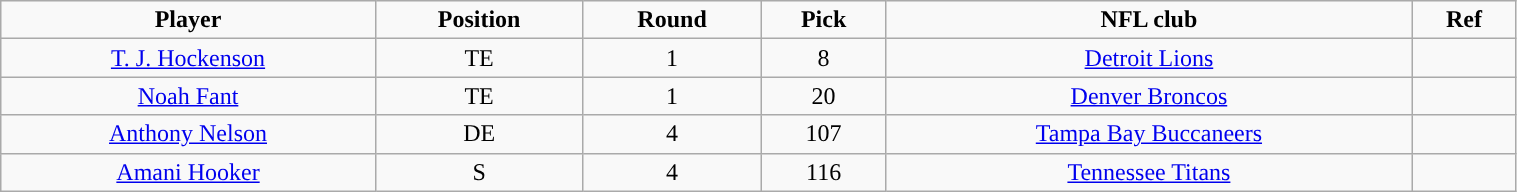<table class="wikitable" width="80%">
<tr align="center">
<td><strong>Player</strong></td>
<td><strong>Position</strong></td>
<td><strong>Round</strong></td>
<td><strong>Pick</strong></td>
<td><strong>NFL club</strong></td>
<td><strong>Ref</strong></td>
</tr>
<tr align="center" bgcolor="">
<td><a href='#'>T. J. Hockenson</a></td>
<td>TE</td>
<td>1</td>
<td>8</td>
<td><a href='#'>Detroit Lions</a></td>
<td></td>
</tr>
<tr align="center" bgcolor="">
<td><a href='#'>Noah Fant</a></td>
<td>TE</td>
<td>1</td>
<td>20</td>
<td><a href='#'>Denver Broncos</a></td>
<td></td>
</tr>
<tr align="center" bgcolor="">
<td><a href='#'>Anthony Nelson</a></td>
<td>DE</td>
<td>4</td>
<td>107</td>
<td><a href='#'>Tampa Bay Buccaneers</a></td>
<td></td>
</tr>
<tr align="center" bgcolor="">
<td><a href='#'>Amani Hooker</a></td>
<td>S</td>
<td>4</td>
<td>116</td>
<td><a href='#'>Tennessee Titans</a></td>
<td></td>
</tr>
</table>
